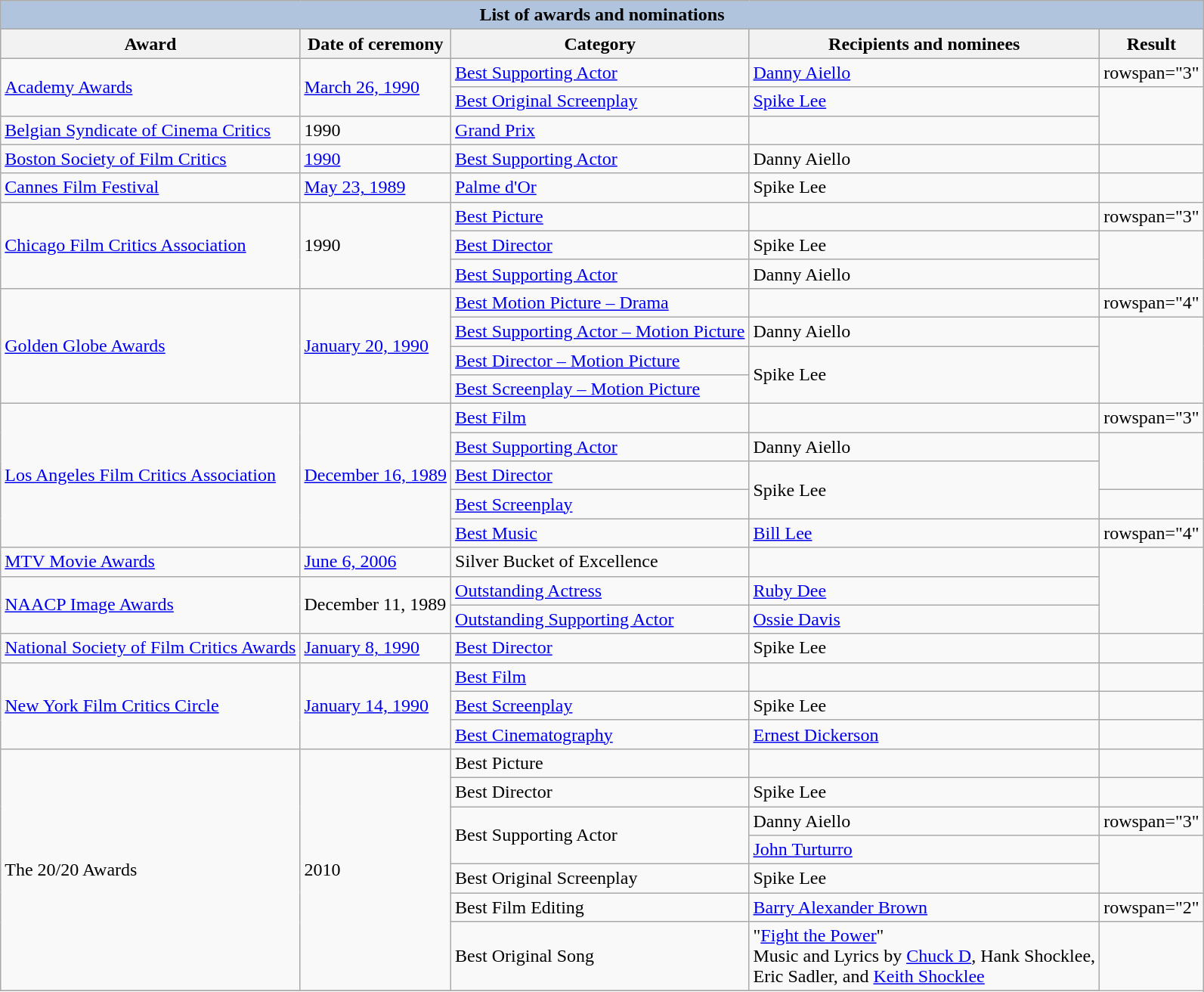<table class="wikitable">
<tr style="background:#ccc; text-align:center;">
<th colspan="5" style="background: LightSteelBlue;">List of awards and nominations</th>
</tr>
<tr style="background:#ccc; text-align:center;">
<th>Award</th>
<th>Date of ceremony</th>
<th>Category</th>
<th>Recipients and nominees</th>
<th>Result</th>
</tr>
<tr>
<td rowspan="2"><a href='#'>Academy Awards</a></td>
<td rowspan="2"><a href='#'>March 26, 1990</a></td>
<td><a href='#'>Best Supporting Actor</a></td>
<td><a href='#'>Danny Aiello</a></td>
<td>rowspan="3" </td>
</tr>
<tr>
<td><a href='#'>Best Original Screenplay</a></td>
<td><a href='#'>Spike Lee</a></td>
</tr>
<tr>
<td><a href='#'>Belgian Syndicate of Cinema Critics</a></td>
<td>1990</td>
<td><a href='#'>Grand Prix</a></td>
<td></td>
</tr>
<tr>
<td><a href='#'>Boston Society of Film Critics</a></td>
<td><a href='#'>1990</a></td>
<td><a href='#'>Best Supporting Actor</a></td>
<td>Danny Aiello</td>
<td></td>
</tr>
<tr>
<td><a href='#'>Cannes Film Festival</a></td>
<td><a href='#'>May 23, 1989</a></td>
<td><a href='#'>Palme d'Or</a></td>
<td>Spike Lee</td>
<td></td>
</tr>
<tr>
<td rowspan="3"><a href='#'>Chicago Film Critics Association</a></td>
<td rowspan="3">1990</td>
<td><a href='#'>Best Picture</a></td>
<td></td>
<td>rowspan="3" </td>
</tr>
<tr>
<td><a href='#'>Best Director</a></td>
<td>Spike Lee</td>
</tr>
<tr>
<td><a href='#'>Best Supporting Actor</a></td>
<td>Danny Aiello</td>
</tr>
<tr>
<td rowspan="4"><a href='#'>Golden Globe Awards</a></td>
<td rowspan="4"><a href='#'>January 20, 1990</a></td>
<td><a href='#'>Best Motion Picture – Drama</a></td>
<td></td>
<td>rowspan="4" </td>
</tr>
<tr>
<td><a href='#'>Best Supporting Actor – Motion Picture</a></td>
<td>Danny Aiello</td>
</tr>
<tr>
<td><a href='#'>Best Director – Motion Picture</a></td>
<td rowspan="2">Spike Lee</td>
</tr>
<tr>
<td><a href='#'>Best Screenplay – Motion Picture</a></td>
</tr>
<tr>
<td rowspan="5"><a href='#'>Los Angeles Film Critics Association</a></td>
<td rowspan="5"><a href='#'>December 16, 1989</a></td>
<td><a href='#'>Best Film</a></td>
<td></td>
<td>rowspan="3" </td>
</tr>
<tr>
<td><a href='#'>Best Supporting Actor</a></td>
<td>Danny Aiello</td>
</tr>
<tr>
<td><a href='#'>Best Director</a></td>
<td rowspan="2">Spike Lee</td>
</tr>
<tr>
<td><a href='#'>Best Screenplay</a></td>
<td></td>
</tr>
<tr>
<td><a href='#'>Best Music</a></td>
<td><a href='#'>Bill Lee</a></td>
<td>rowspan="4" </td>
</tr>
<tr>
<td><a href='#'>MTV Movie Awards</a></td>
<td><a href='#'>June 6, 2006</a></td>
<td>Silver Bucket of Excellence</td>
<td></td>
</tr>
<tr>
<td rowspan="2"><a href='#'>NAACP Image Awards</a></td>
<td rowspan="2">December 11, 1989</td>
<td><a href='#'>Outstanding Actress</a></td>
<td><a href='#'>Ruby Dee</a></td>
</tr>
<tr>
<td><a href='#'>Outstanding Supporting Actor</a></td>
<td><a href='#'>Ossie Davis</a></td>
</tr>
<tr>
<td><a href='#'>National Society of Film Critics Awards</a></td>
<td><a href='#'>January 8, 1990</a></td>
<td><a href='#'>Best Director</a></td>
<td>Spike Lee</td>
<td></td>
</tr>
<tr>
<td rowspan="3"><a href='#'>New York Film Critics Circle</a></td>
<td rowspan="3"><a href='#'>January 14, 1990</a></td>
<td><a href='#'>Best Film</a></td>
<td></td>
<td></td>
</tr>
<tr>
<td><a href='#'>Best Screenplay</a></td>
<td>Spike Lee</td>
<td></td>
</tr>
<tr>
<td><a href='#'>Best Cinematography</a></td>
<td><a href='#'>Ernest Dickerson</a></td>
<td></td>
</tr>
<tr>
<td rowspan="7">The 20/20 Awards</td>
<td rowspan="7">2010</td>
<td>Best Picture</td>
<td></td>
<td></td>
</tr>
<tr>
<td>Best Director</td>
<td>Spike Lee</td>
<td></td>
</tr>
<tr>
<td rowspan="2">Best Supporting Actor</td>
<td>Danny Aiello</td>
<td>rowspan="3" </td>
</tr>
<tr>
<td><a href='#'>John Turturro</a></td>
</tr>
<tr>
<td>Best Original Screenplay</td>
<td>Spike Lee</td>
</tr>
<tr>
<td>Best Film Editing</td>
<td><a href='#'>Barry Alexander Brown</a></td>
<td>rowspan="2" </td>
</tr>
<tr>
<td>Best Original Song</td>
<td>"<a href='#'>Fight the Power</a>"<br>Music and Lyrics by <a href='#'>Chuck D</a>, Hank Shocklee,<br>Eric Sadler, and <a href='#'>Keith Shocklee</a></td>
</tr>
<tr>
</tr>
</table>
